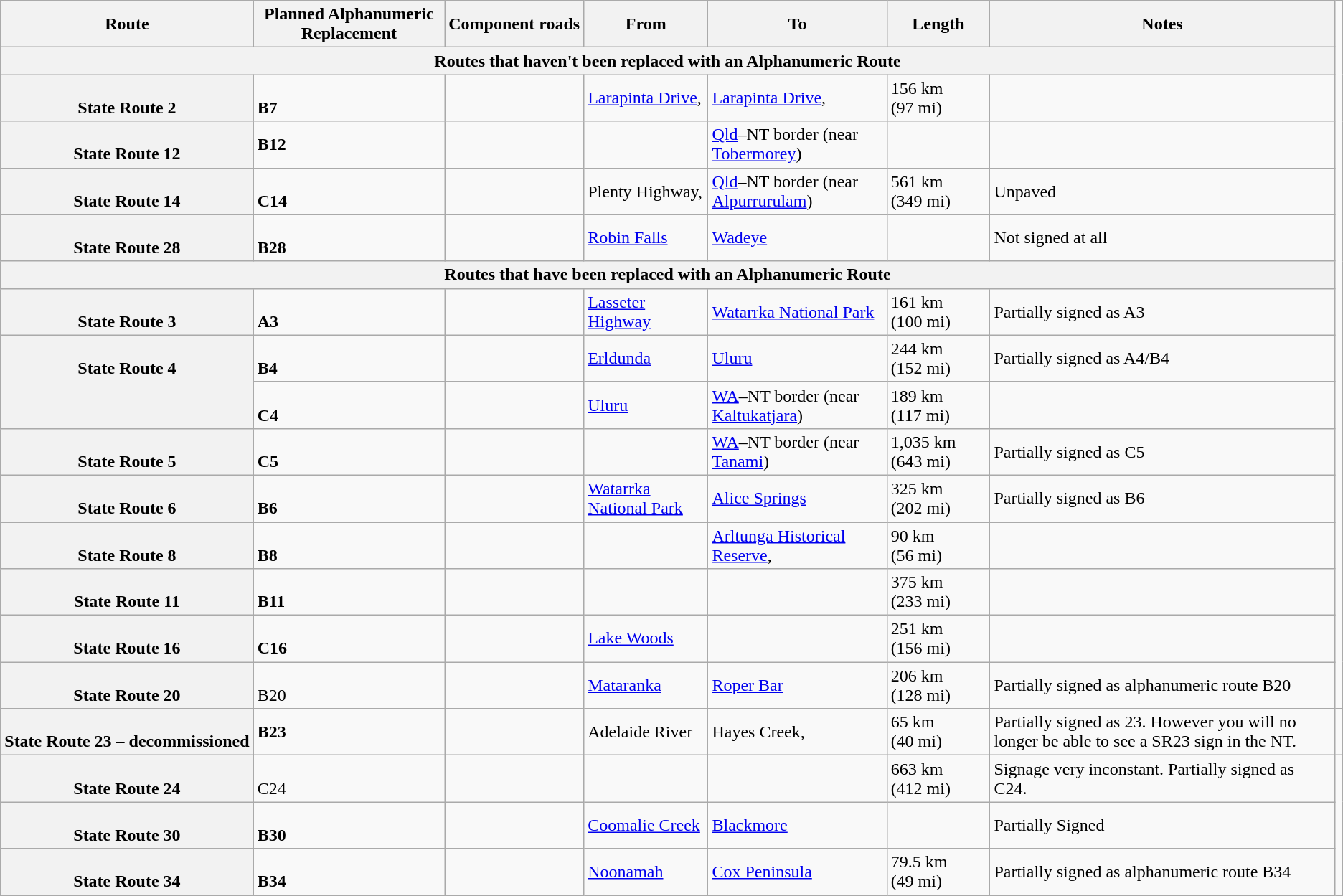<table class="wikitable">
<tr>
<th scope="col">Route</th>
<th scope="col">Planned Alphanumeric Replacement</th>
<th scope="col">Component roads</th>
<th scope="col">From</th>
<th scope="col">To</th>
<th scope="col">Length</th>
<th scope="col">Notes</th>
</tr>
<tr>
<th colspan="7">Routes that haven't been replaced with an Alphanumeric Route</th>
</tr>
<tr>
<th style="vertical-align:top; white-space:nowrap;"><br>State Route 2</th>
<td><br><strong>B7</strong></td>
<td></td>
<td><a href='#'>Larapinta Drive</a>, </td>
<td><a href='#'>Larapinta Drive</a>, </td>
<td>156 km (97 mi)</td>
<td></td>
</tr>
<tr>
<th><br>State Route 12</th>
<td><strong>B12</strong></td>
<td></td>
<td></td>
<td><a href='#'>Qld</a>–NT border (near <a href='#'>Tobermorey</a>)</td>
<td></td>
<td></td>
</tr>
<tr>
<th><br>State Route 14</th>
<td><br><strong>C14</strong></td>
<td></td>
<td>Plenty Highway, </td>
<td><a href='#'>Qld</a>–NT border (near <a href='#'>Alpurrurulam</a>)</td>
<td>561 km (349 mi)</td>
<td>Unpaved</td>
</tr>
<tr>
<th><br>State Route 28</th>
<td><br><strong>B28</strong></td>
<td></td>
<td><a href='#'>Robin Falls</a></td>
<td><a href='#'>Wadeye</a></td>
<td></td>
<td>Not signed at all </td>
</tr>
<tr>
<th colspan="7">Routes that have been replaced with an Alphanumeric Route</th>
</tr>
<tr>
<th style="vertical-align:top; white-space:nowrap;"><br>State Route 3</th>
<td><br><strong>A3</strong></td>
<td></td>
<td><a href='#'>Lasseter Highway</a></td>
<td><a href='#'>Watarrka National Park</a></td>
<td>161 km (100 mi)</td>
<td>Partially signed as A3</td>
</tr>
<tr>
<th style="vertical-align:top; white-space:nowrap;" rowspan="2"><br>State Route 4</th>
<td><br><strong>B4</strong></td>
<td></td>
<td><a href='#'>Erldunda</a></td>
<td><a href='#'>Uluru</a></td>
<td>244 km (152 mi)</td>
<td>Partially signed as A4/B4</td>
</tr>
<tr>
<td><br><strong>C4</strong></td>
<td></td>
<td><a href='#'>Uluru</a></td>
<td><a href='#'>WA</a>–NT border (near <a href='#'>Kaltukatjara</a>)</td>
<td>189 km (117 mi)</td>
<td></td>
</tr>
<tr>
<th style="vertical-align:top; white-space:nowrap;"><br>State Route 5</th>
<td><br><strong>C5</strong></td>
<td></td>
<td></td>
<td><a href='#'>WA</a>–NT border (near <a href='#'>Tanami</a>)</td>
<td>1,035 km (643 mi)</td>
<td>Partially signed as C5</td>
</tr>
<tr>
<th style="vertical-align:top; white-space:nowrap;"><br>State Route 6</th>
<td><br><strong>B6</strong></td>
<td></td>
<td><a href='#'>Watarrka National Park</a></td>
<td><a href='#'>Alice Springs</a></td>
<td>325 km (202 mi)</td>
<td>Partially signed as B6</td>
</tr>
<tr>
<th style="vertical-align:top; white-space:nowrap;"><br>State Route 8</th>
<td><br><strong>B8</strong></td>
<td></td>
<td></td>
<td><a href='#'>Arltunga Historical Reserve</a>, </td>
<td>90 km (56 mi)</td>
<td></td>
</tr>
<tr>
<th style="vertical-align:top; white-space:nowrap;"><br>State Route 11</th>
<td><br><strong>B11</strong></td>
<td></td>
<td></td>
<td></td>
<td>375 km (233 mi)</td>
<td></td>
</tr>
<tr>
<th style="vertical-align:top; white-space:nowrap;"><br>State Route 16</th>
<td><br><strong>C16</strong></td>
<td></td>
<td><a href='#'>Lake Woods</a></td>
<td></td>
<td>251 km (156 mi)</td>
<td></td>
</tr>
<tr>
<th style="vertical-align:top; white-space:nowrap;"><br>State Route 20</th>
<td><br>B20</td>
<td></td>
<td><a href='#'>Mataranka</a></td>
<td><a href='#'>Roper Bar</a></td>
<td>206 km (128 mi)</td>
<td>Partially signed as alphanumeric route B20</td>
</tr>
<tr>
<th style="vertical-align:top; white-space:nowrap;"><br>State Route 23 – decommissioned</th>
<td><strong>B23</strong></td>
<td></td>
<td>Adelaide River</td>
<td>Hayes Creek, </td>
<td>65 km (40 mi)</td>
<td>Partially signed as 23. However you will no longer be able to see a SR23 sign in the NT.</td>
<td></td>
</tr>
<tr>
<th style="vertical-align:top; white-space:nowrap;"><br>State Route 24</th>
<td><br>C24</td>
<td></td>
<td></td>
<td></td>
<td>663 km (412 mi)</td>
<td>Signage very inconstant. Partially signed as C24.</td>
</tr>
<tr>
<th style="vertical-align:top; white-space:nowrap;"><br>State Route 30</th>
<td><br><strong>B30</strong></td>
<td></td>
<td><a href='#'>Coomalie Creek</a></td>
<td><a href='#'>Blackmore</a></td>
<td></td>
<td>Partially Signed</td>
</tr>
<tr>
<th style="vertical-align:top; white-space:nowrap;"><br>State Route 34</th>
<td><br><strong>B34</strong></td>
<td></td>
<td><a href='#'>Noonamah</a></td>
<td><a href='#'>Cox Peninsula</a></td>
<td> 79.5 km (49 mi)</td>
<td>Partially signed as alphanumeric route B34</td>
</tr>
</table>
